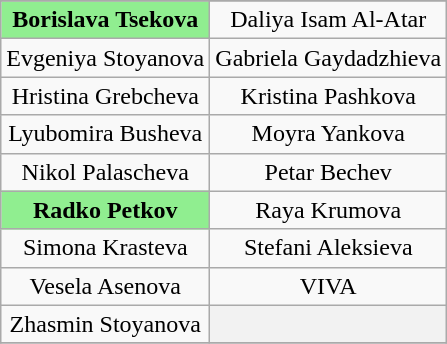<table class="collapsible wikitable" style="text-align:center;">
<tr>
</tr>
<tr>
<td style="font-weight:bold; background:#90EE90;">Borislava Tsekova</td>
<td>Daliya Isam Al-Atar</td>
</tr>
<tr>
<td>Evgeniya Stoyanova</td>
<td>Gabriela Gaydadzhieva</td>
</tr>
<tr>
<td>Hristina Grebcheva</td>
<td>Kristina Pashkova</td>
</tr>
<tr>
<td>Lyubomira Busheva</td>
<td>Moyra Yankova</td>
</tr>
<tr>
<td>Nikol Palascheva</td>
<td>Petar Bechev</td>
</tr>
<tr>
<td style="font-weight:bold; background:#90EE90;">Radko Petkov</td>
<td>Raya Krumova</td>
</tr>
<tr>
<td>Simona Krasteva</td>
<td>Stefani Aleksieva</td>
</tr>
<tr>
<td>Vesela Asenova</td>
<td>VIVA</td>
</tr>
<tr>
<td>Zhasmin Stoyanova</td>
<th></th>
</tr>
<tr>
</tr>
</table>
